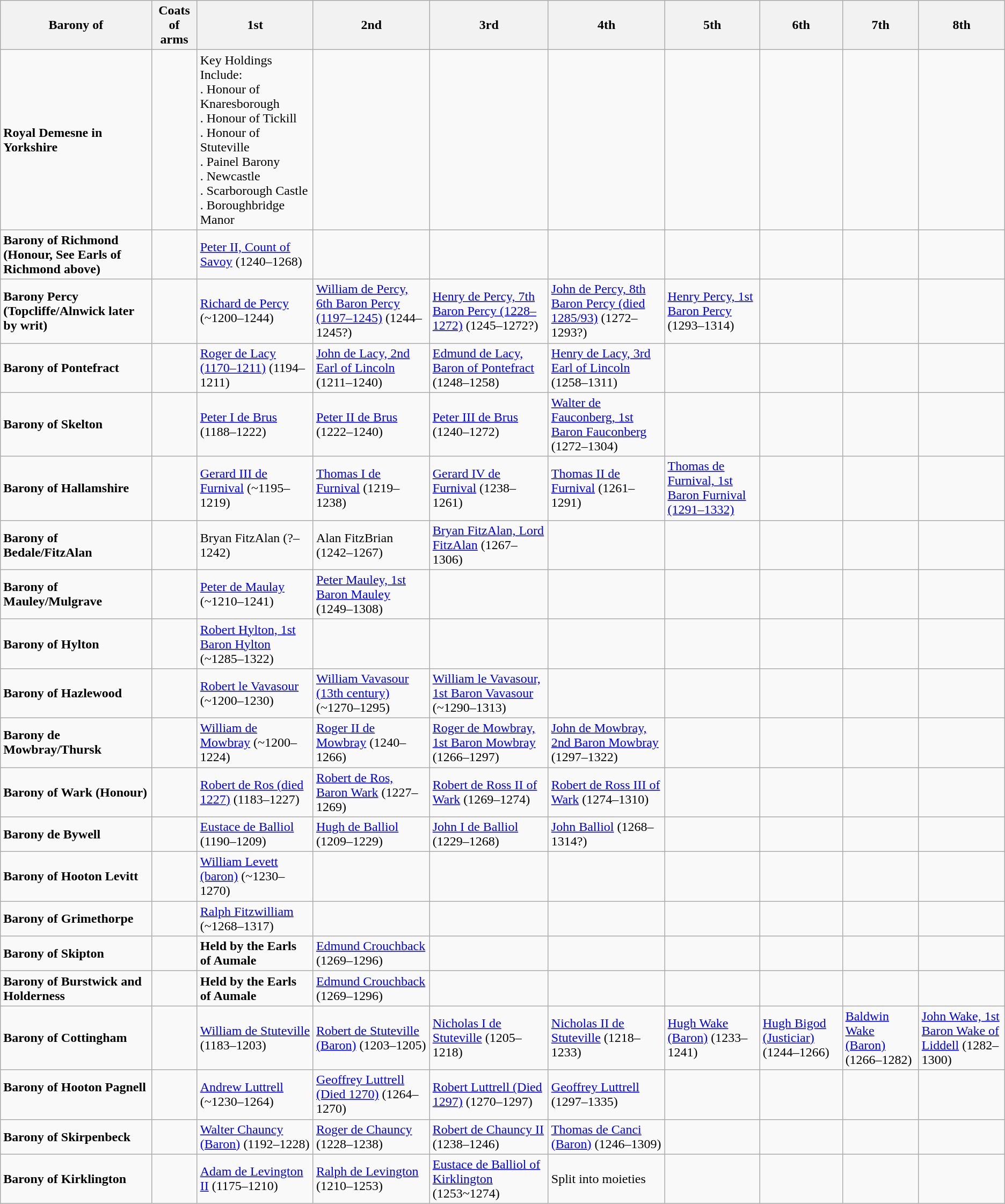<table class="wikitable">
<tr>
<th>Barony of</th>
<th>Coats of arms</th>
<th>1st</th>
<th>2nd</th>
<th>3rd</th>
<th>4th</th>
<th>5th</th>
<th>6th</th>
<th>7th</th>
<th>8th</th>
</tr>
<tr>
<td><strong>Royal Demesne in Yorkshire</strong></td>
<td></td>
<td>Key Holdings Include:<br>. Honour of Knaresborough<br>. Honour of Tickill<br>. Honour of Stuteville<br>. Painel Barony<br>. Newcastle<br>. Scarborough Castle<br>. Boroughbridge Manor</td>
<td></td>
<td></td>
<td></td>
<td></td>
<td></td>
<td></td>
<td></td>
</tr>
<tr>
<td><strong>Barony of Richmond (Honour, See Earls of Richmond above)</strong></td>
<td></td>
<td><a href='#'>Peter II, Count of Savoy</a> (1240–1268)</td>
<td></td>
<td></td>
<td></td>
<td></td>
<td></td>
<td></td>
<td></td>
</tr>
<tr>
<td><strong>Barony Percy (Topcliffe/Alnwick later by writ)</strong></td>
<td></td>
<td><a href='#'>Richard de Percy</a> (~1200–1244)</td>
<td><a href='#'>William de Percy, 6th Baron Percy (1197–1245)</a> (1244–1245?)</td>
<td><a href='#'>Henry de Percy, 7th Baron Percy (1228–1272)</a> (1245–1272?)</td>
<td><a href='#'>John de Percy, 8th Baron Percy (died 1285/93)</a> (1272–1293?)</td>
<td><a href='#'>Henry Percy, 1st Baron Percy</a> (1293–1314)</td>
<td></td>
<td></td>
<td></td>
</tr>
<tr>
<td><strong>Barony of Pontefract</strong></td>
<td></td>
<td><a href='#'>Roger de Lacy (1170–1211)</a> (1194–1211)</td>
<td><a href='#'>John de Lacy, 2nd Earl of Lincoln</a> (1211–1240)</td>
<td><a href='#'>Edmund de Lacy, Baron of Pontefract</a> (1248–1258)</td>
<td><a href='#'>Henry de Lacy, 3rd Earl of Lincoln</a> (1258–1311)</td>
<td></td>
<td></td>
<td></td>
<td></td>
</tr>
<tr>
<td><strong>Barony of Skelton</strong></td>
<td></td>
<td><a href='#'>Peter I de Brus</a> (1188–1222)</td>
<td><a href='#'>Peter II de Brus</a> (1222–1240)</td>
<td><a href='#'>Peter III de Brus</a> (1240–1272)</td>
<td><a href='#'>Walter de Fauconberg, 1st Baron Fauconberg</a> (1272–1304)</td>
<td></td>
<td></td>
<td></td>
<td></td>
</tr>
<tr>
<td><strong>Barony of Hallamshire</strong></td>
<td></td>
<td><a href='#'>Gerard III de Furnival</a> (~1195–1219)</td>
<td><a href='#'>Thomas I de Furnival</a> (1219–1238)</td>
<td><a href='#'>Gerard IV de Furnival</a> (1238–1261)</td>
<td><a href='#'>Thomas II de Furnival</a> (1261–1291)</td>
<td><a href='#'>Thomas de Furnival, 1st Baron Furnival (1291–1332)</a></td>
<td></td>
<td></td>
<td></td>
</tr>
<tr>
<td><strong>Barony of Bedale/FitzAlan</strong></td>
<td></td>
<td>Bryan FitzAlan (?–1242)</td>
<td>Alan FitzBrian (1242–1267)</td>
<td><a href='#'>Bryan FitzAlan, Lord FitzAlan</a> (1267–1306)</td>
<td></td>
<td></td>
<td></td>
<td></td>
<td></td>
</tr>
<tr>
<td><strong>Barony of Mauley/Mulgrave</strong></td>
<td></td>
<td><a href='#'>Peter de Maulay</a> (~1210–1241)</td>
<td><a href='#'>Peter Mauley, 1st Baron Mauley</a> (1249–1308)</td>
<td></td>
<td></td>
<td></td>
<td></td>
<td></td>
<td></td>
</tr>
<tr>
<td><strong>Barony of Hylton</strong></td>
<td></td>
<td><a href='#'>Robert Hylton, 1st Baron Hylton</a> (~1285–1322)</td>
<td></td>
<td></td>
<td></td>
<td></td>
<td></td>
<td></td>
<td></td>
</tr>
<tr>
<td><strong>Barony of Hazlewood</strong></td>
<td></td>
<td><a href='#'>Robert le Vavasour</a> (~1200–1230)</td>
<td><a href='#'>William Vavasour (13th century)</a> (~1270–1295)</td>
<td><a href='#'>William le Vavasour, 1st Baron Vavasour</a> (~1290–1313)</td>
<td></td>
<td></td>
<td></td>
<td></td>
<td></td>
</tr>
<tr>
<td><strong>Barony de Mowbray/Thursk</strong></td>
<td></td>
<td><a href='#'>William de Mowbray</a> (~1200–1224)</td>
<td><a href='#'>Roger II de Mowbray</a> (1240–1266)</td>
<td><a href='#'>Roger de Mowbray, 1st Baron Mowbray</a> (1266–1297)</td>
<td><a href='#'>John de Mowbray, 2nd Baron Mowbray</a> (1297–1322)</td>
<td></td>
<td></td>
<td></td>
<td></td>
</tr>
<tr>
<td><strong>Barony of Wark (Honour)</strong></td>
<td></td>
<td><a href='#'>Robert de Ros (died 1227)</a> (1183–1227)</td>
<td><a href='#'>Robert de Ros, Baron Wark</a> (1227–1269)</td>
<td><a href='#'>Robert de Ross II of Wark</a> (1269–1274)</td>
<td><a href='#'>Robert de Ross III of Wark</a> (1274–1310)</td>
<td></td>
<td></td>
<td></td>
<td></td>
</tr>
<tr>
<td><strong>Barony de Bywell</strong></td>
<td></td>
<td><a href='#'>Eustace de Balliol</a> (1190–1209)</td>
<td><a href='#'>Hugh de Balliol</a> (1209–1229)</td>
<td><a href='#'>John I de Balliol</a> (1229–1268)</td>
<td><a href='#'>John Balliol</a> (1268–1314?)</td>
<td></td>
<td></td>
<td></td>
<td></td>
</tr>
<tr>
<td><strong>Barony of Hooton Levitt</strong></td>
<td></td>
<td><a href='#'>William Levett (baron)</a> (~1230–1270)</td>
<td></td>
<td></td>
<td></td>
<td></td>
<td></td>
<td></td>
<td></td>
</tr>
<tr>
<td><strong>Barony of Grimethorpe</strong></td>
<td></td>
<td><a href='#'>Ralph Fitzwilliam</a> (~1268–1317)</td>
<td></td>
<td></td>
<td></td>
<td></td>
<td></td>
<td></td>
<td></td>
</tr>
<tr>
<td><strong>Barony of Skipton</strong></td>
<td></td>
<td><strong>Held by the Earls of Aumale</strong></td>
<td><a href='#'>Edmund Crouchback</a> (1269–1296)</td>
<td></td>
<td></td>
<td></td>
<td></td>
<td></td>
<td></td>
</tr>
<tr>
<td><strong>Barony of Burstwick and Holderness</strong></td>
<td></td>
<td><strong>Held by the Earls of Aumale</strong></td>
<td><a href='#'>Edmund Crouchback</a> (1269–1296)</td>
<td></td>
<td></td>
<td></td>
<td></td>
<td></td>
<td></td>
</tr>
<tr>
<td><strong>Barony of Cottingham</strong></td>
<td></td>
<td><a href='#'>William de Stuteville</a> (1183–1203)</td>
<td><a href='#'>Robert de Stuteville (Baron)</a> (1203–1205)</td>
<td><a href='#'>Nicholas I de Stuteville</a> (1205–1218)</td>
<td><a href='#'>Nicholas II de Stuteville</a> (1218–1233)</td>
<td><a href='#'>Hugh Wake (Baron)</a> (1233–1241)</td>
<td><a href='#'>Hugh Bigod (Justiciar)</a> (1244–1266)</td>
<td><a href='#'>Baldwin Wake (Baron)</a> (1266–1282)</td>
<td><a href='#'>John Wake, 1st Baron Wake of Liddell</a> (1282–1300)</td>
</tr>
<tr>
<td><strong>Barony of Hooton Pagnell</strong>  </td>
<td></td>
<td><a href='#'>Andrew Luttrell</a> (~1230–1264)</td>
<td><a href='#'>Geoffrey Luttrell (Died 1270)</a> (1264–1270)</td>
<td><a href='#'>Robert Luttrell (Died 1297)</a> (1270–1297)</td>
<td><a href='#'>Geoffrey Luttrell</a> (1297–1335)</td>
<td></td>
<td></td>
<td></td>
<td></td>
</tr>
<tr>
<td><strong>Barony of Skirpenbeck</strong></td>
<td></td>
<td><a href='#'>Walter Chauncy (Baron)</a> (1192–1228)</td>
<td><a href='#'>Roger de Chauncy</a> (1228–1238)</td>
<td><a href='#'>Robert de Chauncy II</a> (1238–1246)</td>
<td><a href='#'>Thomas de Canci (Baron)</a> (1246–1309)</td>
<td></td>
<td></td>
<td></td>
<td></td>
</tr>
<tr>
<td><strong>Barony of Kirklington</strong></td>
<td></td>
<td><a href='#'>Adam de Levington II</a> (1175–1210)</td>
<td><a href='#'>Ralph de Levington</a> (1210–1253)</td>
<td><a href='#'>Eustace de Balliol of Kirklington</a> (1253~1274)</td>
<td>Split into moieties</td>
<td></td>
<td></td>
<td></td>
<td></td>
</tr>
</table>
